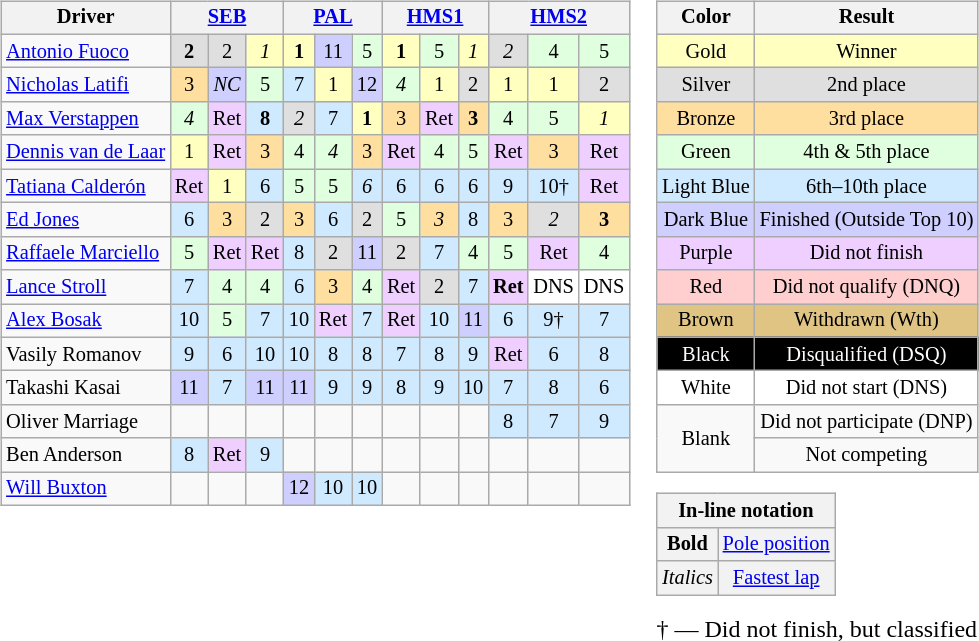<table>
<tr>
<td style="vertical-align:top; text-align:center"><br><table class="wikitable" style="font-size: 85%;">
<tr>
<th>Driver</th>
<th colspan=3><a href='#'>SEB</a></th>
<th colspan=3><a href='#'>PAL</a></th>
<th colspan=3><a href='#'>HMS1</a></th>
<th colspan=3><a href='#'>HMS2</a></th>
</tr>
<tr>
<td style="text-align: left"> <a href='#'>Antonio Fuoco</a></td>
<td style="background:#DFDFDF;"><strong>2</strong></td>
<td style="background:#DFDFDF;">2</td>
<td style="background:#FFFFBF;"><em>1</em></td>
<td style="background:#FFFFBF;"><strong>1</strong></td>
<td style="background:#CFCFFF;">11</td>
<td style="background:#DFFFDF;">5</td>
<td style="background:#FFFFBF;"><strong>1</strong></td>
<td style="background:#DFFFDF;">5</td>
<td style="background:#FFFFBF;"><em>1</em></td>
<td style="background:#DFDFDF;"><em>2</em></td>
<td style="background:#DFFFDF;">4</td>
<td style="background:#DFFFDF;">5</td>
</tr>
<tr>
<td style="text-align: left"> <a href='#'>Nicholas Latifi</a></td>
<td style="background:#FFDF9F;">3</td>
<td style="background:#CFCFFF;"><em>NC</em></td>
<td style="background:#DFFFDF;">5</td>
<td style="background:#CFEAFF;">7</td>
<td style="background:#FFFFBF;">1</td>
<td style="background:#CFCFFF;">12</td>
<td style="background:#DFFFDF;"><em>4</em></td>
<td style="background:#FFFFBF;">1</td>
<td style="background:#DFDFDF;">2</td>
<td style="background:#FFFFBF;">1</td>
<td style="background:#FFFFBF;">1</td>
<td style="background:#DFDFDF;">2</td>
</tr>
<tr>
<td style="text-align: left"> <a href='#'>Max Verstappen</a></td>
<td style="background:#DFFFDF;"><em>4</em></td>
<td style="background:#EFCFFF;">Ret</td>
<td style="background:#CFEAFF;"><strong>8</strong></td>
<td style="background:#DFDFDF;"><em>2</em></td>
<td style="background:#CFEAFF;">7</td>
<td style="background:#FFFFBF;"><strong>1</strong></td>
<td style="background:#FFDF9F;">3</td>
<td style="background:#EFCFFF;">Ret</td>
<td style="background:#FFDF9F;"><strong>3</strong></td>
<td style="background:#DFFFDF;">4</td>
<td style="background:#DFFFDF;">5</td>
<td style="background:#FFFFBF;"><em>1</em></td>
</tr>
<tr>
<td style="text-align: left"> <a href='#'>Dennis van de Laar</a></td>
<td style="background:#FFFFBF;">1</td>
<td style="background:#EFCFFF;">Ret</td>
<td style="background:#FFDF9F;">3</td>
<td style="background:#DFFFDF;">4</td>
<td style="background:#DFFFDF;"><em>4</em></td>
<td style="background:#FFDF9F;">3</td>
<td style="background:#EFCFFF;">Ret</td>
<td style="background:#DFFFDF;">4</td>
<td style="background:#DFFFDF;">5</td>
<td style="background:#EFCFFF;">Ret</td>
<td style="background:#FFDF9F;">3</td>
<td style="background:#EFCFFF;">Ret</td>
</tr>
<tr>
<td style="text-align: left"> <a href='#'>Tatiana Calderón</a></td>
<td style="background:#EFCFFF;">Ret</td>
<td style="background:#FFFFBF;">1</td>
<td style="background:#CFEAFF;">6</td>
<td style="background:#DFFFDF;">5</td>
<td style="background:#DFFFDF;">5</td>
<td style="background:#CFEAFF;"><em>6</em></td>
<td style="background:#CFEAFF;">6</td>
<td style="background:#CFEAFF;">6</td>
<td style="background:#CFEAFF;">6</td>
<td style="background:#CFEAFF;">9</td>
<td style="background:#CFEAFF;">10†</td>
<td style="background:#EFCFFF;">Ret</td>
</tr>
<tr>
<td style="text-align: left"> <a href='#'>Ed Jones</a></td>
<td style="background:#CFEAFF;">6</td>
<td style="background:#FFDF9F;">3</td>
<td style="background:#DFDFDF;">2</td>
<td style="background:#FFDF9F;">3</td>
<td style="background:#CFEAFF;">6</td>
<td style="background:#DFDFDF;">2</td>
<td style="background:#DFFFDF;">5</td>
<td style="background:#FFDF9F;"><em>3</em></td>
<td style="background:#CFEAFF;">8</td>
<td style="background:#FFDF9F;">3</td>
<td style="background:#DFDFDF;"><em>2</em></td>
<td style="background:#FFDF9F;"><strong>3</strong></td>
</tr>
<tr>
<td style="text-align: left"> <a href='#'>Raffaele Marciello</a></td>
<td style="background:#DFFFDF;">5</td>
<td style="background:#EFCFFF;">Ret</td>
<td style="background:#EFCFFF;">Ret</td>
<td style="background:#CFEAFF;">8</td>
<td style="background:#DFDFDF;">2</td>
<td style="background:#CFCFFF;">11</td>
<td style="background:#DFDFDF;">2</td>
<td style="background:#CFEAFF;">7</td>
<td style="background:#DFFFDF;">4</td>
<td style="background:#DFFFDF;">5</td>
<td style="background:#EFCFFF;">Ret</td>
<td style="background:#DFFFDF;">4</td>
</tr>
<tr>
<td style="text-align: left"> <a href='#'>Lance Stroll</a></td>
<td style="background:#CFEAFF;">7</td>
<td style="background:#DFFFDF;">4</td>
<td style="background:#DFFFDF;">4</td>
<td style="background:#CFEAFF;">6</td>
<td style="background:#FFDF9F;">3</td>
<td style="background:#DFFFDF;">4</td>
<td style="background:#EFCFFF;">Ret</td>
<td style="background:#DFDFDF;">2</td>
<td style="background:#CFEAFF;">7</td>
<td style="background:#EFCFFF;"><strong>Ret</strong></td>
<td style="background:white;">DNS</td>
<td style="background:white;">DNS</td>
</tr>
<tr>
<td style="text-align: left"> <a href='#'>Alex Bosak</a></td>
<td style="background:#CFEAFF;">10</td>
<td style="background:#DFFFDF;">5</td>
<td style="background:#CFEAFF;">7</td>
<td style="background:#CFEAFF;">10</td>
<td style="background:#EFCFFF;">Ret</td>
<td style="background:#CFEAFF;">7</td>
<td style="background:#EFCFFF;">Ret</td>
<td style="background:#CFEAFF;">10</td>
<td style="background:#CFCFFF;">11</td>
<td style="background:#CFEAFF;">6</td>
<td style="background:#CFEAFF;">9†</td>
<td style="background:#CFEAFF;">7</td>
</tr>
<tr>
<td style="text-align: left"> Vasily Romanov</td>
<td style="background:#CFEAFF;">9</td>
<td style="background:#CFEAFF;">6</td>
<td style="background:#CFEAFF;">10</td>
<td style="background:#CFEAFF;">10</td>
<td style="background:#CFEAFF;">8</td>
<td style="background:#CFEAFF;">8</td>
<td style="background:#CFEAFF;">7</td>
<td style="background:#CFEAFF;">8</td>
<td style="background:#CFEAFF;">9</td>
<td style="background:#EFCFFF;">Ret</td>
<td style="background:#CFEAFF;">6</td>
<td style="background:#CFEAFF;">8</td>
</tr>
<tr>
<td style="text-align: left"> Takashi Kasai</td>
<td style="background:#CFCFFF;">11</td>
<td style="background:#CFEAFF;">7</td>
<td style="background:#CFCFFF;">11</td>
<td style="background:#CFCFFF;">11</td>
<td style="background:#CFEAFF;">9</td>
<td style="background:#CFEAFF;">9</td>
<td style="background:#CFEAFF;">8</td>
<td style="background:#CFEAFF;">9</td>
<td style="background:#CFEAFF;">10</td>
<td style="background:#CFEAFF;">7</td>
<td style="background:#CFEAFF;">8</td>
<td style="background:#CFEAFF;">6</td>
</tr>
<tr>
<td style="text-align: left"> Oliver Marriage</td>
<td></td>
<td></td>
<td></td>
<td></td>
<td></td>
<td></td>
<td></td>
<td></td>
<td></td>
<td style="background:#CFEAFF;">8</td>
<td style="background:#CFEAFF;">7</td>
<td style="background:#CFEAFF;">9</td>
</tr>
<tr>
<td style="text-align: left"> Ben Anderson</td>
<td style="background:#CFEAFF;">8</td>
<td style="background:#EFCFFF;">Ret</td>
<td style="background:#CFEAFF;">9</td>
<td></td>
<td></td>
<td></td>
<td></td>
<td></td>
<td></td>
<td></td>
<td></td>
<td></td>
</tr>
<tr>
<td style="text-align: left"> <a href='#'>Will Buxton</a></td>
<td></td>
<td></td>
<td></td>
<td style="background:#CFCFFF;">12</td>
<td style="background:#CFEAFF;">10</td>
<td style="background:#CFEAFF;">10</td>
<td></td>
<td></td>
<td></td>
<td></td>
<td></td>
<td></td>
</tr>
</table>
</td>
<td style="vertical-align:top;"><br><table class="wikitable" style="margin-right:0; font-size:85%; text-align:center;">
<tr>
<th>Color</th>
<th>Result</th>
</tr>
<tr style="background:#FFFFBF;">
<td>Gold</td>
<td>Winner</td>
</tr>
<tr style="background:#DFDFDF;">
<td>Silver</td>
<td>2nd place</td>
</tr>
<tr style="background:#FFDF9F;">
<td>Bronze</td>
<td>3rd place</td>
</tr>
<tr style="background:#DFFFDF;">
<td>Green</td>
<td>4th & 5th place</td>
</tr>
<tr style="background:#CFEAFF;">
<td>Light Blue</td>
<td>6th–10th place</td>
</tr>
<tr style="background:#CFCFFF;">
<td>Dark Blue</td>
<td>Finished (Outside Top 10)</td>
</tr>
<tr style="background:#EFCFFF;">
<td>Purple</td>
<td>Did not finish</td>
</tr>
<tr style="background:#FFCFCF;">
<td>Red</td>
<td>Did not qualify (DNQ)</td>
</tr>
<tr style="background:#DFC484;">
<td>Brown</td>
<td>Withdrawn (Wth)</td>
</tr>
<tr style="background:#000000; color:white;">
<td>Black</td>
<td>Disqualified (DSQ)</td>
</tr>
<tr style="background:#FFFFFF;">
<td>White</td>
<td>Did not start (DNS)</td>
</tr>
<tr>
<td rowspan="2">Blank</td>
<td>Did not participate (DNP)</td>
</tr>
<tr>
<td>Not competing</td>
</tr>
</table>
<table class="wikitable" style="margin-right:0; font-size:85%; text-align:center;">
<tr>
<td colspan="2" align="center" style="background:#F2F2F2;"><strong>In-line notation</strong></td>
</tr>
<tr>
<td align="center" style="background:#F2F2F2;"><strong>Bold</strong></td>
<td align="center" style="background:#F2F2F2;"><a href='#'>Pole position</a></td>
</tr>
<tr>
<td align="center" style="background:#F2F2F2;"><em>Italics</em></td>
<td align="center" style="background:#F2F2F2;"><a href='#'>Fastest lap</a></td>
</tr>
</table>
† — Did not finish, but classified</td>
</tr>
</table>
